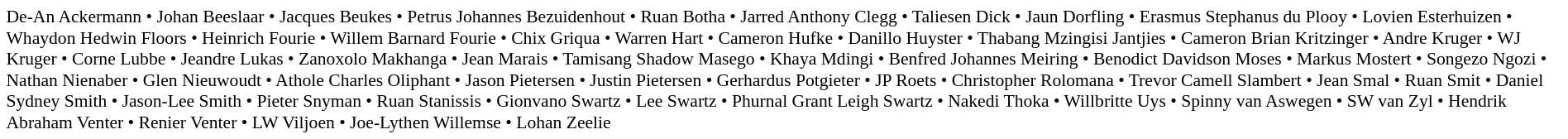<table cellpadding="2" style="border: 1px solid white; font-size:90%;">
<tr>
<td style="text-align:left;">De-An Ackermann • Johan Beeslaar • Jacques Beukes • Petrus Johannes Bezuidenhout • Ruan Botha • Jarred Anthony Clegg • Taliesen Dick • Jaun Dorfling • Erasmus Stephanus du Plooy • Lovien Esterhuizen • Whaydon Hedwin Floors • Heinrich Fourie • Willem Barnard Fourie • Chix Griqua • Warren Hart • Cameron Hufke • Danillo Huyster • Thabang Mzingisi Jantjies • Cameron Brian Kritzinger • Andre Kruger • WJ Kruger • Corne Lubbe • Jeandre Lukas • Zanoxolo Makhanga • Jean Marais • Tamisang Shadow Masego • Khaya Mdingi • Benfred Johannes Meiring • Benodict Davidson Moses • Markus Mostert • Songezo Ngozi • Nathan Nienaber • Glen Nieuwoudt • Athole Charles Oliphant • Jason Pietersen • Justin Pietersen • Gerhardus Potgieter • JP Roets • Christopher Rolomana • Trevor Camell Slambert • Jean Smal • Ruan Smit • Daniel Sydney Smith • Jason-Lee Smith • Pieter Snyman • Ruan Stanissis • Gionvano Swartz • Lee Swartz • Phurnal Grant Leigh Swartz • Nakedi Thoka • Willbritte Uys • Spinny van Aswegen • SW van Zyl • Hendrik Abraham Venter • Renier Venter • LW Viljoen • Joe-Lythen Willemse • Lohan Zeelie</td>
</tr>
</table>
